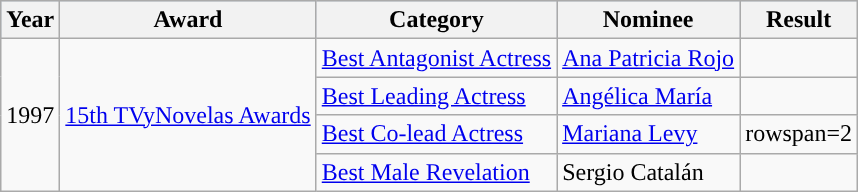<table class="wikitable">
<tr style="background:#b0c4de;">
<th>Year</th>
<th>Award</th>
<th>Category</th>
<th>Nominee</th>
<th>Result</th>
</tr>
<tr>
<td rowspan=4>1997</td>
<td rowspan=4><a href='#'>15th TVyNovelas Awards</a></td>
<td><a href='#'>Best Antagonist Actress</a></td>
<td><a href='#'>Ana Patricia Rojo</a></td>
<td></td>
</tr>
<tr>
<td><a href='#'>Best Leading Actress</a></td>
<td><a href='#'>Angélica María</a></td>
<td></td>
</tr>
<tr>
<td><a href='#'>Best Co-lead Actress</a></td>
<td><a href='#'>Mariana Levy</a></td>
<td>rowspan=2 </td>
</tr>
<tr>
<td><a href='#'>Best Male Revelation</a></td>
<td>Sergio Catalán</td>
</tr>
</table>
